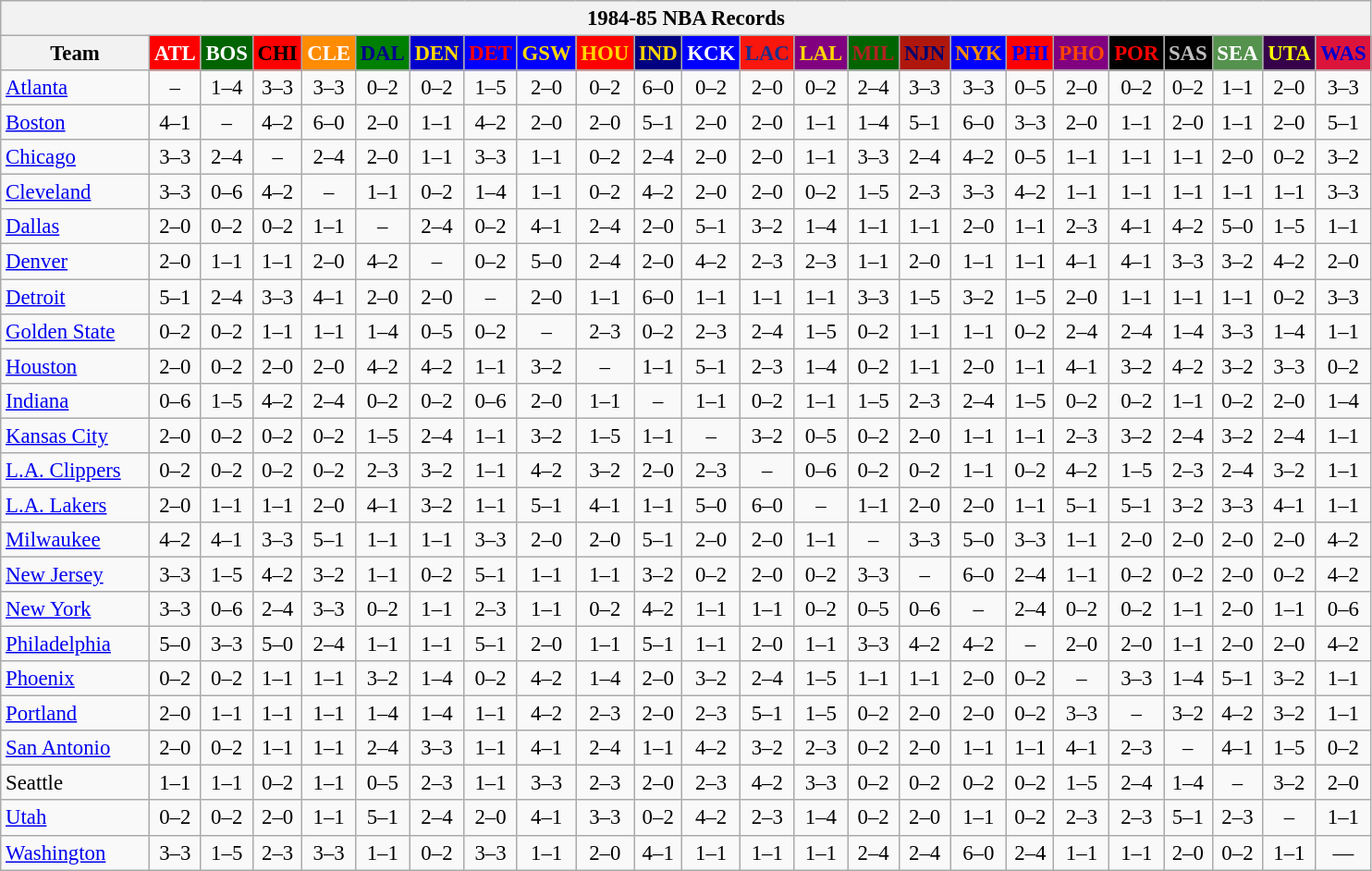<table class="wikitable" style="font-size:95%; text-align:center;">
<tr>
<th colspan=24>1984-85 NBA Records</th>
</tr>
<tr>
<th width=100>Team</th>
<th style="background:#FF0000;color:#FFFFFF;width=35">ATL</th>
<th style="background:#006400;color:#FFFFFF;width=35">BOS</th>
<th style="background:#FF0000;color:#000000;width=35">CHI</th>
<th style="background:#FF8C00;color:#FFFFFF;width=35">CLE</th>
<th style="background:#008000;color:#00008B;width=35">DAL</th>
<th style="background:#0000CD;color:#FFD700;width=35">DEN</th>
<th style="background:#0000FF;color:#FF0000;width=35">DET</th>
<th style="background:#0000FF;color:#FFD700;width=35">GSW</th>
<th style="background:#FF0000;color:#FFD700;width=35">HOU</th>
<th style="background:#000080;color:#FFD700;width=35">IND</th>
<th style="background:#0000FF;color:#FFFFFF;width=35">KCK</th>
<th style="background:#F9160D;color:#1A2E8B;width=35">LAC</th>
<th style="background:#800080;color:#FFD700;width=35">LAL</th>
<th style="background:#006400;color:#B22222;width=35">MIL</th>
<th style="background:#B0170C;color:#00056D;width=35">NJN</th>
<th style="background:#0000FF;color:#FF8C00;width=35">NYK</th>
<th style="background:#FF0000;color:#0000FF;width=35">PHI</th>
<th style="background:#800080;color:#FF4500;width=35">PHO</th>
<th style="background:#000000;color:#FF0000;width=35">POR</th>
<th style="background:#000000;color:#C0C0C0;width=35">SAS</th>
<th style="background:#54924E;color:#FFFFFF;width=35">SEA</th>
<th style="background:#36004A;color:#FFFF00;width=35">UTA</th>
<th style="background:#DC143C;color:#0000CD;width=35">WAS</th>
</tr>
<tr>
<td style="text-align:left;"><a href='#'>Atlanta</a></td>
<td>–</td>
<td>1–4</td>
<td>3–3</td>
<td>3–3</td>
<td>0–2</td>
<td>0–2</td>
<td>1–5</td>
<td>2–0</td>
<td>0–2</td>
<td>6–0</td>
<td>0–2</td>
<td>2–0</td>
<td>0–2</td>
<td>2–4</td>
<td>3–3</td>
<td>3–3</td>
<td>0–5</td>
<td>2–0</td>
<td>0–2</td>
<td>0–2</td>
<td>1–1</td>
<td>2–0</td>
<td>3–3</td>
</tr>
<tr>
<td style="text-align:left;"><a href='#'>Boston</a></td>
<td>4–1</td>
<td>–</td>
<td>4–2</td>
<td>6–0</td>
<td>2–0</td>
<td>1–1</td>
<td>4–2</td>
<td>2–0</td>
<td>2–0</td>
<td>5–1</td>
<td>2–0</td>
<td>2–0</td>
<td>1–1</td>
<td>1–4</td>
<td>5–1</td>
<td>6–0</td>
<td>3–3</td>
<td>2–0</td>
<td>1–1</td>
<td>2–0</td>
<td>1–1</td>
<td>2–0</td>
<td>5–1</td>
</tr>
<tr>
<td style="text-align:left;"><a href='#'>Chicago</a></td>
<td>3–3</td>
<td>2–4</td>
<td>–</td>
<td>2–4</td>
<td>2–0</td>
<td>1–1</td>
<td>3–3</td>
<td>1–1</td>
<td>0–2</td>
<td>2–4</td>
<td>2–0</td>
<td>2–0</td>
<td>1–1</td>
<td>3–3</td>
<td>2–4</td>
<td>4–2</td>
<td>0–5</td>
<td>1–1</td>
<td>1–1</td>
<td>1–1</td>
<td>2–0</td>
<td>0–2</td>
<td>3–2</td>
</tr>
<tr>
<td style="text-align:left;"><a href='#'>Cleveland</a></td>
<td>3–3</td>
<td>0–6</td>
<td>4–2</td>
<td>–</td>
<td>1–1</td>
<td>0–2</td>
<td>1–4</td>
<td>1–1</td>
<td>0–2</td>
<td>4–2</td>
<td>2–0</td>
<td>2–0</td>
<td>0–2</td>
<td>1–5</td>
<td>2–3</td>
<td>3–3</td>
<td>4–2</td>
<td>1–1</td>
<td>1–1</td>
<td>1–1</td>
<td>1–1</td>
<td>1–1</td>
<td>3–3</td>
</tr>
<tr>
<td style="text-align:left;"><a href='#'>Dallas</a></td>
<td>2–0</td>
<td>0–2</td>
<td>0–2</td>
<td>1–1</td>
<td>–</td>
<td>2–4</td>
<td>0–2</td>
<td>4–1</td>
<td>2–4</td>
<td>2–0</td>
<td>5–1</td>
<td>3–2</td>
<td>1–4</td>
<td>1–1</td>
<td>1–1</td>
<td>2–0</td>
<td>1–1</td>
<td>2–3</td>
<td>4–1</td>
<td>4–2</td>
<td>5–0</td>
<td>1–5</td>
<td>1–1</td>
</tr>
<tr>
<td style="text-align:left;"><a href='#'>Denver</a></td>
<td>2–0</td>
<td>1–1</td>
<td>1–1</td>
<td>2–0</td>
<td>4–2</td>
<td>–</td>
<td>0–2</td>
<td>5–0</td>
<td>2–4</td>
<td>2–0</td>
<td>4–2</td>
<td>2–3</td>
<td>2–3</td>
<td>1–1</td>
<td>2–0</td>
<td>1–1</td>
<td>1–1</td>
<td>4–1</td>
<td>4–1</td>
<td>3–3</td>
<td>3–2</td>
<td>4–2</td>
<td>2–0</td>
</tr>
<tr>
<td style="text-align:left;"><a href='#'>Detroit</a></td>
<td>5–1</td>
<td>2–4</td>
<td>3–3</td>
<td>4–1</td>
<td>2–0</td>
<td>2–0</td>
<td>–</td>
<td>2–0</td>
<td>1–1</td>
<td>6–0</td>
<td>1–1</td>
<td>1–1</td>
<td>1–1</td>
<td>3–3</td>
<td>1–5</td>
<td>3–2</td>
<td>1–5</td>
<td>2–0</td>
<td>1–1</td>
<td>1–1</td>
<td>1–1</td>
<td>0–2</td>
<td>3–3</td>
</tr>
<tr>
<td style="text-align:left;"><a href='#'>Golden State</a></td>
<td>0–2</td>
<td>0–2</td>
<td>1–1</td>
<td>1–1</td>
<td>1–4</td>
<td>0–5</td>
<td>0–2</td>
<td>–</td>
<td>2–3</td>
<td>0–2</td>
<td>2–3</td>
<td>2–4</td>
<td>1–5</td>
<td>0–2</td>
<td>1–1</td>
<td>1–1</td>
<td>0–2</td>
<td>2–4</td>
<td>2–4</td>
<td>1–4</td>
<td>3–3</td>
<td>1–4</td>
<td>1–1</td>
</tr>
<tr>
<td style="text-align:left;"><a href='#'>Houston</a></td>
<td>2–0</td>
<td>0–2</td>
<td>2–0</td>
<td>2–0</td>
<td>4–2</td>
<td>4–2</td>
<td>1–1</td>
<td>3–2</td>
<td>–</td>
<td>1–1</td>
<td>5–1</td>
<td>2–3</td>
<td>1–4</td>
<td>0–2</td>
<td>1–1</td>
<td>2–0</td>
<td>1–1</td>
<td>4–1</td>
<td>3–2</td>
<td>4–2</td>
<td>3–2</td>
<td>3–3</td>
<td>0–2</td>
</tr>
<tr>
<td style="text-align:left;"><a href='#'>Indiana</a></td>
<td>0–6</td>
<td>1–5</td>
<td>4–2</td>
<td>2–4</td>
<td>0–2</td>
<td>0–2</td>
<td>0–6</td>
<td>2–0</td>
<td>1–1</td>
<td>–</td>
<td>1–1</td>
<td>0–2</td>
<td>1–1</td>
<td>1–5</td>
<td>2–3</td>
<td>2–4</td>
<td>1–5</td>
<td>0–2</td>
<td>0–2</td>
<td>1–1</td>
<td>0–2</td>
<td>2–0</td>
<td>1–4</td>
</tr>
<tr>
<td style="text-align:left;"><a href='#'>Kansas City</a></td>
<td>2–0</td>
<td>0–2</td>
<td>0–2</td>
<td>0–2</td>
<td>1–5</td>
<td>2–4</td>
<td>1–1</td>
<td>3–2</td>
<td>1–5</td>
<td>1–1</td>
<td>–</td>
<td>3–2</td>
<td>0–5</td>
<td>0–2</td>
<td>2–0</td>
<td>1–1</td>
<td>1–1</td>
<td>2–3</td>
<td>3–2</td>
<td>2–4</td>
<td>3–2</td>
<td>2–4</td>
<td>1–1</td>
</tr>
<tr>
<td style="text-align:left;"><a href='#'>L.A. Clippers</a></td>
<td>0–2</td>
<td>0–2</td>
<td>0–2</td>
<td>0–2</td>
<td>2–3</td>
<td>3–2</td>
<td>1–1</td>
<td>4–2</td>
<td>3–2</td>
<td>2–0</td>
<td>2–3</td>
<td>–</td>
<td>0–6</td>
<td>0–2</td>
<td>0–2</td>
<td>1–1</td>
<td>0–2</td>
<td>4–2</td>
<td>1–5</td>
<td>2–3</td>
<td>2–4</td>
<td>3–2</td>
<td>1–1</td>
</tr>
<tr>
<td style="text-align:left;"><a href='#'>L.A. Lakers</a></td>
<td>2–0</td>
<td>1–1</td>
<td>1–1</td>
<td>2–0</td>
<td>4–1</td>
<td>3–2</td>
<td>1–1</td>
<td>5–1</td>
<td>4–1</td>
<td>1–1</td>
<td>5–0</td>
<td>6–0</td>
<td>–</td>
<td>1–1</td>
<td>2–0</td>
<td>2–0</td>
<td>1–1</td>
<td>5–1</td>
<td>5–1</td>
<td>3–2</td>
<td>3–3</td>
<td>4–1</td>
<td>1–1</td>
</tr>
<tr>
<td style="text-align:left;"><a href='#'>Milwaukee</a></td>
<td>4–2</td>
<td>4–1</td>
<td>3–3</td>
<td>5–1</td>
<td>1–1</td>
<td>1–1</td>
<td>3–3</td>
<td>2–0</td>
<td>2–0</td>
<td>5–1</td>
<td>2–0</td>
<td>2–0</td>
<td>1–1</td>
<td>–</td>
<td>3–3</td>
<td>5–0</td>
<td>3–3</td>
<td>1–1</td>
<td>2–0</td>
<td>2–0</td>
<td>2–0</td>
<td>2–0</td>
<td>4–2</td>
</tr>
<tr>
<td style="text-align:left;"><a href='#'>New Jersey</a></td>
<td>3–3</td>
<td>1–5</td>
<td>4–2</td>
<td>3–2</td>
<td>1–1</td>
<td>0–2</td>
<td>5–1</td>
<td>1–1</td>
<td>1–1</td>
<td>3–2</td>
<td>0–2</td>
<td>2–0</td>
<td>0–2</td>
<td>3–3</td>
<td>–</td>
<td>6–0</td>
<td>2–4</td>
<td>1–1</td>
<td>0–2</td>
<td>0–2</td>
<td>2–0</td>
<td>0–2</td>
<td>4–2</td>
</tr>
<tr>
<td style="text-align:left;"><a href='#'>New York</a></td>
<td>3–3</td>
<td>0–6</td>
<td>2–4</td>
<td>3–3</td>
<td>0–2</td>
<td>1–1</td>
<td>2–3</td>
<td>1–1</td>
<td>0–2</td>
<td>4–2</td>
<td>1–1</td>
<td>1–1</td>
<td>0–2</td>
<td>0–5</td>
<td>0–6</td>
<td>–</td>
<td>2–4</td>
<td>0–2</td>
<td>0–2</td>
<td>1–1</td>
<td>2–0</td>
<td>1–1</td>
<td>0–6</td>
</tr>
<tr>
<td style="text-align:left;"><a href='#'>Philadelphia</a></td>
<td>5–0</td>
<td>3–3</td>
<td>5–0</td>
<td>2–4</td>
<td>1–1</td>
<td>1–1</td>
<td>5–1</td>
<td>2–0</td>
<td>1–1</td>
<td>5–1</td>
<td>1–1</td>
<td>2–0</td>
<td>1–1</td>
<td>3–3</td>
<td>4–2</td>
<td>4–2</td>
<td>–</td>
<td>2–0</td>
<td>2–0</td>
<td>1–1</td>
<td>2–0</td>
<td>2–0</td>
<td>4–2</td>
</tr>
<tr>
<td style="text-align:left;"><a href='#'>Phoenix</a></td>
<td>0–2</td>
<td>0–2</td>
<td>1–1</td>
<td>1–1</td>
<td>3–2</td>
<td>1–4</td>
<td>0–2</td>
<td>4–2</td>
<td>1–4</td>
<td>2–0</td>
<td>3–2</td>
<td>2–4</td>
<td>1–5</td>
<td>1–1</td>
<td>1–1</td>
<td>2–0</td>
<td>0–2</td>
<td>–</td>
<td>3–3</td>
<td>1–4</td>
<td>5–1</td>
<td>3–2</td>
<td>1–1</td>
</tr>
<tr>
<td style="text-align:left;"><a href='#'>Portland</a></td>
<td>2–0</td>
<td>1–1</td>
<td>1–1</td>
<td>1–1</td>
<td>1–4</td>
<td>1–4</td>
<td>1–1</td>
<td>4–2</td>
<td>2–3</td>
<td>2–0</td>
<td>2–3</td>
<td>5–1</td>
<td>1–5</td>
<td>0–2</td>
<td>2–0</td>
<td>2–0</td>
<td>0–2</td>
<td>3–3</td>
<td>–</td>
<td>3–2</td>
<td>4–2</td>
<td>3–2</td>
<td>1–1</td>
</tr>
<tr>
<td style="text-align:left;"><a href='#'>San Antonio</a></td>
<td>2–0</td>
<td>0–2</td>
<td>1–1</td>
<td>1–1</td>
<td>2–4</td>
<td>3–3</td>
<td>1–1</td>
<td>4–1</td>
<td>2–4</td>
<td>1–1</td>
<td>4–2</td>
<td>3–2</td>
<td>2–3</td>
<td>0–2</td>
<td>2–0</td>
<td>1–1</td>
<td>1–1</td>
<td>4–1</td>
<td>2–3</td>
<td>–</td>
<td>4–1</td>
<td>1–5</td>
<td>0–2</td>
</tr>
<tr>
<td style="text-align:left;">Seattle</td>
<td>1–1</td>
<td>1–1</td>
<td>0–2</td>
<td>1–1</td>
<td>0–5</td>
<td>2–3</td>
<td>1–1</td>
<td>3–3</td>
<td>2–3</td>
<td>2–0</td>
<td>2–3</td>
<td>4–2</td>
<td>3–3</td>
<td>0–2</td>
<td>0–2</td>
<td>0–2</td>
<td>0–2</td>
<td>1–5</td>
<td>2–4</td>
<td>1–4</td>
<td>–</td>
<td>3–2</td>
<td>2–0</td>
</tr>
<tr>
<td style="text-align:left;"><a href='#'>Utah</a></td>
<td>0–2</td>
<td>0–2</td>
<td>2–0</td>
<td>1–1</td>
<td>5–1</td>
<td>2–4</td>
<td>2–0</td>
<td>4–1</td>
<td>3–3</td>
<td>0–2</td>
<td>4–2</td>
<td>2–3</td>
<td>1–4</td>
<td>0–2</td>
<td>2–0</td>
<td>1–1</td>
<td>0–2</td>
<td>2–3</td>
<td>2–3</td>
<td>5–1</td>
<td>2–3</td>
<td>–</td>
<td>1–1</td>
</tr>
<tr>
<td style="text-align:left;"><a href='#'>Washington</a></td>
<td>3–3</td>
<td>1–5</td>
<td>2–3</td>
<td>3–3</td>
<td>1–1</td>
<td>0–2</td>
<td>3–3</td>
<td>1–1</td>
<td>2–0</td>
<td>4–1</td>
<td>1–1</td>
<td>1–1</td>
<td>1–1</td>
<td>2–4</td>
<td>2–4</td>
<td>6–0</td>
<td>2–4</td>
<td>1–1</td>
<td>1–1</td>
<td>2–0</td>
<td>0–2</td>
<td>1–1</td>
<td>—</td>
</tr>
</table>
